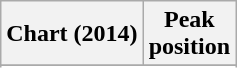<table class="wikitable sortable plainrowheaders" style="text-align:center">
<tr>
<th scope="col">Chart (2014)</th>
<th scope="col">Peak<br> position</th>
</tr>
<tr>
</tr>
<tr>
</tr>
<tr>
</tr>
<tr>
</tr>
<tr>
</tr>
<tr>
</tr>
<tr>
</tr>
<tr>
</tr>
</table>
